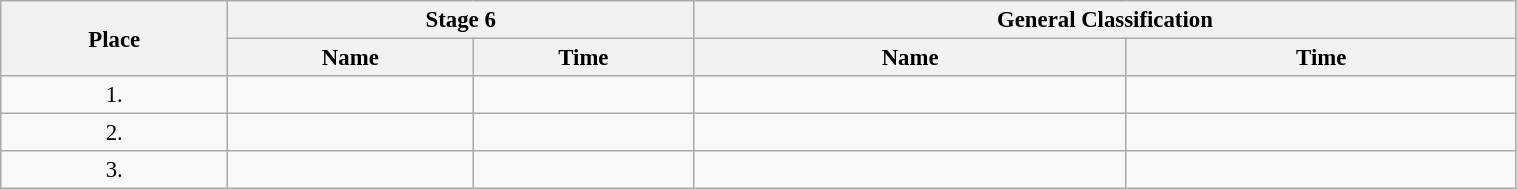<table class="wikitable"  style="font-size:95%; width:80%;">
<tr>
<th rowspan="2">Place</th>
<th colspan="2">Stage 6</th>
<th colspan="2">General Classification</th>
</tr>
<tr>
<th>Name</th>
<th>Time</th>
<th>Name</th>
<th>Time</th>
</tr>
<tr>
<td style="text-align:center;">1.</td>
<td></td>
<td></td>
<td></td>
<td></td>
</tr>
<tr>
<td style="text-align:center;">2.</td>
<td></td>
<td></td>
<td></td>
<td></td>
</tr>
<tr>
<td style="text-align:center;">3.</td>
<td></td>
<td></td>
<td></td>
<td></td>
</tr>
</table>
